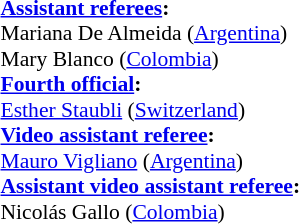<table width=50% style="font-size:90%">
<tr>
<td><br><strong><a href='#'>Assistant referees</a>:</strong>
<br>Mariana De Almeida (<a href='#'>Argentina</a>)
<br>Mary Blanco (<a href='#'>Colombia</a>)
<br><strong><a href='#'>Fourth official</a>:</strong>
<br><a href='#'>Esther Staubli</a> (<a href='#'>Switzerland</a>)
<br><strong><a href='#'>Video assistant referee</a>:</strong>
<br><a href='#'>Mauro Vigliano</a> (<a href='#'>Argentina</a>)
<br><strong><a href='#'>Assistant video assistant referee</a>:</strong>
<br>Nicolás Gallo (<a href='#'>Colombia</a>)</td>
</tr>
</table>
